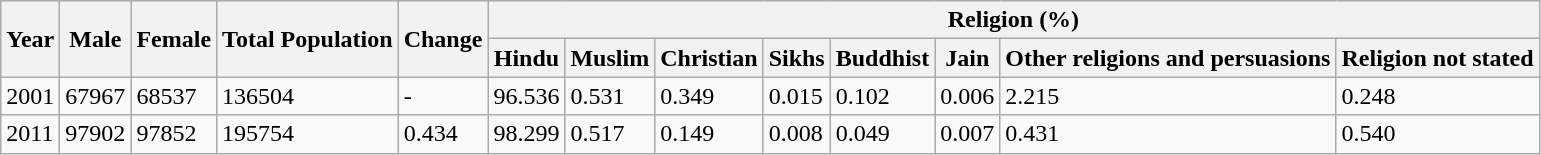<table class="wikitable">
<tr>
<th rowspan="2">Year</th>
<th rowspan="2">Male</th>
<th rowspan="2">Female</th>
<th rowspan="2">Total Population</th>
<th rowspan="2">Change</th>
<th colspan="8">Religion (%)</th>
</tr>
<tr>
<th>Hindu</th>
<th>Muslim</th>
<th>Christian</th>
<th>Sikhs</th>
<th>Buddhist</th>
<th>Jain</th>
<th>Other religions and persuasions</th>
<th>Religion not stated</th>
</tr>
<tr>
<td>2001</td>
<td>67967</td>
<td>68537</td>
<td>136504</td>
<td>-</td>
<td>96.536</td>
<td>0.531</td>
<td>0.349</td>
<td>0.015</td>
<td>0.102</td>
<td>0.006</td>
<td>2.215</td>
<td>0.248</td>
</tr>
<tr>
<td>2011</td>
<td>97902</td>
<td>97852</td>
<td>195754</td>
<td>0.434</td>
<td>98.299</td>
<td>0.517</td>
<td>0.149</td>
<td>0.008</td>
<td>0.049</td>
<td>0.007</td>
<td>0.431</td>
<td>0.540</td>
</tr>
</table>
